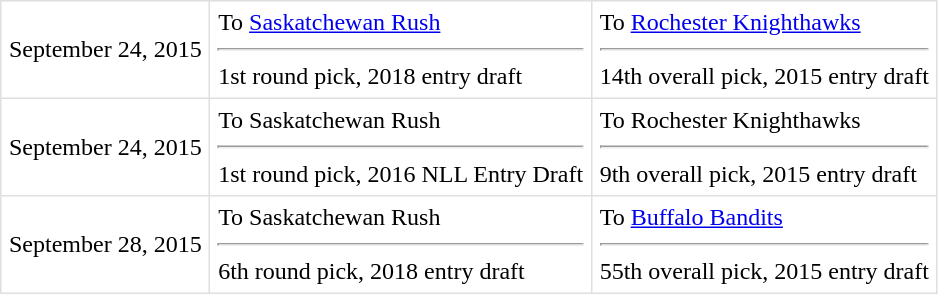<table border=1 style="border-collapse:collapse" bordercolor="#DFDFDF"  cellpadding="5">
<tr>
<td>September 24, 2015</td>
<td valign="top">To <a href='#'>Saskatchewan Rush</a><hr>1st round pick, 2018 entry draft</td>
<td valign="top">To <a href='#'>Rochester Knighthawks</a><hr>14th overall pick, 2015 entry draft</td>
</tr>
<tr>
<td>September 24, 2015</td>
<td valign="top">To Saskatchewan Rush<hr>1st round pick, 2016 NLL Entry Draft</td>
<td valign="top">To Rochester Knighthawks<hr>9th overall pick, 2015 entry draft</td>
</tr>
<tr>
<td>September 28, 2015</td>
<td valign="top">To Saskatchewan Rush<hr>6th round pick, 2018 entry draft</td>
<td valign="top">To <a href='#'>Buffalo Bandits</a><hr>55th overall pick, 2015 entry draft</td>
</tr>
</table>
